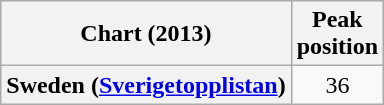<table class="wikitable plainrowheaders" style="text-align:center;">
<tr>
<th>Chart (2013)</th>
<th>Peak<br>position</th>
</tr>
<tr>
<th scope="row">Sweden (<a href='#'>Sverigetopplistan</a>)</th>
<td>36</td>
</tr>
</table>
